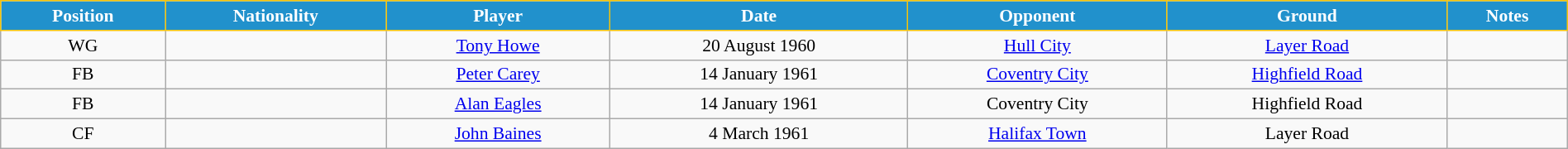<table class="wikitable" style="text-align:center; font-size:90%; width:100%;">
<tr>
<th style="background:#2191CC; color:white; border:1px solid #F7C408; text-align:center;">Position</th>
<th style="background:#2191CC; color:white; border:1px solid #F7C408; text-align:center;">Nationality</th>
<th style="background:#2191CC; color:white; border:1px solid #F7C408; text-align:center;">Player</th>
<th style="background:#2191CC; color:white; border:1px solid #F7C408; text-align:center;">Date</th>
<th style="background:#2191CC; color:white; border:1px solid #F7C408; text-align:center;">Opponent</th>
<th style="background:#2191CC; color:white; border:1px solid #F7C408; text-align:center;">Ground</th>
<th style="background:#2191CC; color:white; border:1px solid #F7C408; text-align:center;">Notes</th>
</tr>
<tr>
<td>WG</td>
<td></td>
<td><a href='#'>Tony Howe</a></td>
<td>20 August 1960</td>
<td><a href='#'>Hull City</a></td>
<td><a href='#'>Layer Road</a></td>
<td></td>
</tr>
<tr>
<td>FB</td>
<td></td>
<td><a href='#'>Peter Carey</a></td>
<td>14 January 1961</td>
<td><a href='#'>Coventry City</a></td>
<td><a href='#'>Highfield Road</a></td>
<td></td>
</tr>
<tr>
<td>FB</td>
<td></td>
<td><a href='#'>Alan Eagles</a></td>
<td>14 January 1961</td>
<td>Coventry City</td>
<td>Highfield Road</td>
<td></td>
</tr>
<tr>
<td>CF</td>
<td></td>
<td><a href='#'>John Baines</a></td>
<td>4 March 1961</td>
<td><a href='#'>Halifax Town</a></td>
<td>Layer Road</td>
<td></td>
</tr>
</table>
